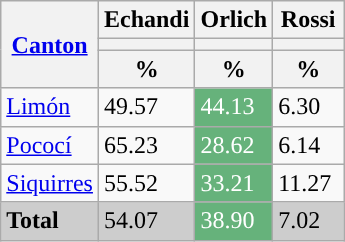<table class="wikitable mw-collapsible mw-collapsed">
<tr>
<th rowspan="3"><a href='#'>Canton</a></th>
<th colspan="1" width="40px">Echandi</th>
<th colspan="1" width="40px">Orlich</th>
<th colspan="1" width="40px">Rossi</th>
</tr>
<tr>
<th style="background:"></th>
<th style="background:"></th>
<th style="background:"></th>
</tr>
<tr>
<th data-sort-type="number">%</th>
<th data-sort-type="number">%</th>
<th data-sort-type="number">%</th>
</tr>
<tr>
<td align="left"><a href='#'>Limón</a></td>
<td style="background:">49.57</td>
<td style="background:#66B27B; color:white;">44.13</td>
<td>6.30</td>
</tr>
<tr>
<td align="left"><a href='#'>Pococí</a></td>
<td style="background:">65.23</td>
<td style="background:#66B27B; color:white;">28.62</td>
<td>6.14</td>
</tr>
<tr>
<td align="left"><a href='#'>Siquirres</a></td>
<td style="background:">55.52</td>
<td style="background:#66B27B; color:white;">33.21</td>
<td>11.27</td>
</tr>
<tr style="background:#CDCDCD;">
<td align="left"><strong>Total</strong></td>
<td style="background:">54.07</td>
<td style="background:#66B27B; color:white;">38.90</td>
<td>7.02</td>
</tr>
</table>
